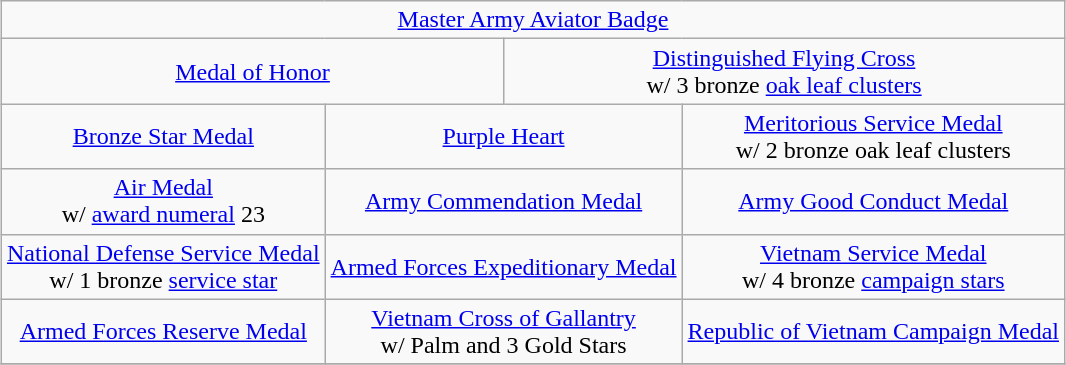<table class="wikitable" style="margin:1em auto; text-align:center;">
<tr>
<td colspan="12"><a href='#'>Master Army Aviator Badge</a></td>
</tr>
<tr>
<td colspan="6"><a href='#'>Medal of Honor</a></td>
<td colspan="6"><a href='#'>Distinguished Flying Cross</a><br>w/ 3 bronze <a href='#'>oak leaf clusters</a></td>
</tr>
<tr>
<td colspan="4"><a href='#'>Bronze Star Medal</a></td>
<td colspan="4"><a href='#'>Purple Heart</a></td>
<td colspan="4"><a href='#'>Meritorious Service Medal</a><br>w/ 2 bronze oak leaf clusters</td>
</tr>
<tr>
<td colspan="4"><a href='#'>Air Medal</a><br>w/ <a href='#'>award numeral</a> 23</td>
<td colspan="4"><a href='#'>Army Commendation Medal</a></td>
<td colspan="4"><a href='#'>Army Good Conduct Medal</a></td>
</tr>
<tr>
<td colspan="4"><a href='#'>National Defense Service Medal</a><br>w/ 1 bronze <a href='#'>service star</a></td>
<td colspan="4"><a href='#'>Armed Forces Expeditionary Medal</a></td>
<td colspan="4"><a href='#'>Vietnam Service Medal</a><br>w/ 4 bronze <a href='#'>campaign stars</a></td>
</tr>
<tr>
<td colspan="4"><a href='#'>Armed Forces Reserve Medal</a></td>
<td colspan="4"><a href='#'>Vietnam Cross of Gallantry</a><br>w/ Palm and 3 Gold Stars</td>
<td colspan="4"><a href='#'>Republic of Vietnam Campaign Medal</a></td>
</tr>
<tr>
</tr>
</table>
